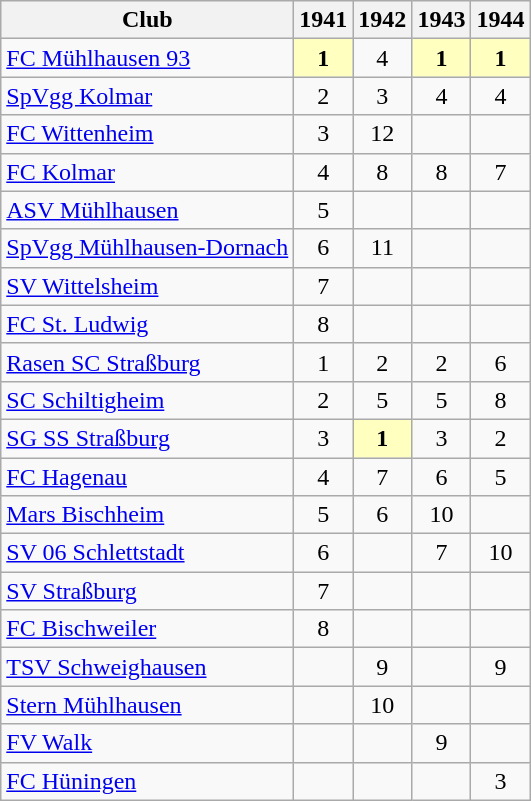<table class="wikitable">
<tr>
<th>Club</th>
<th>1941</th>
<th>1942</th>
<th>1943</th>
<th>1944</th>
</tr>
<tr align="center">
<td align="left"><a href='#'>FC Mühlhausen 93</a></td>
<td bgcolor="#ffffbf"><strong>1</strong></td>
<td>4</td>
<td bgcolor="#ffffbf"><strong>1</strong></td>
<td bgcolor="#ffffbf"><strong>1</strong></td>
</tr>
<tr align="center">
<td align="left"><a href='#'>SpVgg Kolmar</a></td>
<td>2</td>
<td>3</td>
<td>4</td>
<td>4</td>
</tr>
<tr align="center">
<td align="left"><a href='#'>FC Wittenheim</a></td>
<td>3</td>
<td>12</td>
<td></td>
<td></td>
</tr>
<tr align="center">
<td align="left"><a href='#'>FC Kolmar</a></td>
<td>4</td>
<td>8</td>
<td>8</td>
<td>7</td>
</tr>
<tr align="center">
<td align="left"><a href='#'>ASV Mühlhausen</a></td>
<td>5</td>
<td></td>
<td></td>
<td></td>
</tr>
<tr align="center">
<td align="left"><a href='#'>SpVgg Mühlhausen-Dornach</a></td>
<td>6</td>
<td>11</td>
<td></td>
<td></td>
</tr>
<tr align="center">
<td align="left"><a href='#'>SV Wittelsheim</a></td>
<td>7</td>
<td></td>
<td></td>
<td></td>
</tr>
<tr align="center">
<td align="left"><a href='#'>FC St. Ludwig</a></td>
<td>8</td>
<td></td>
<td></td>
<td></td>
</tr>
<tr align="center">
<td align="left"><a href='#'>Rasen SC Straßburg</a></td>
<td>1</td>
<td>2</td>
<td>2</td>
<td>6</td>
</tr>
<tr align="center">
<td align="left"><a href='#'>SC Schiltigheim</a></td>
<td>2</td>
<td>5</td>
<td>5</td>
<td>8</td>
</tr>
<tr align="center">
<td align="left"><a href='#'>SG SS Straßburg</a></td>
<td>3</td>
<td bgcolor="#ffffbf"><strong>1</strong></td>
<td>3</td>
<td>2</td>
</tr>
<tr align="center">
<td align="left"><a href='#'>FC Hagenau</a></td>
<td>4</td>
<td>7</td>
<td>6</td>
<td>5</td>
</tr>
<tr align="center">
<td align="left"><a href='#'>Mars Bischheim</a></td>
<td>5</td>
<td>6</td>
<td>10</td>
<td></td>
</tr>
<tr align="center">
<td align="left"><a href='#'>SV 06 Schlettstadt</a></td>
<td>6</td>
<td></td>
<td>7</td>
<td>10</td>
</tr>
<tr align="center">
<td align="left"><a href='#'>SV Straßburg</a></td>
<td>7</td>
<td></td>
<td></td>
<td></td>
</tr>
<tr align="center">
<td align="left"><a href='#'>FC Bischweiler</a></td>
<td>8</td>
<td></td>
<td></td>
<td></td>
</tr>
<tr align="center">
<td align="left"><a href='#'>TSV Schweighausen</a></td>
<td></td>
<td>9</td>
<td></td>
<td>9</td>
</tr>
<tr align="center">
<td align="left"><a href='#'>Stern Mühlhausen</a></td>
<td></td>
<td>10</td>
<td></td>
<td></td>
</tr>
<tr align="center">
<td align="left"><a href='#'>FV Walk</a></td>
<td></td>
<td></td>
<td>9</td>
<td></td>
</tr>
<tr align="center">
<td align="left"><a href='#'>FC Hüningen</a></td>
<td></td>
<td></td>
<td></td>
<td>3</td>
</tr>
</table>
